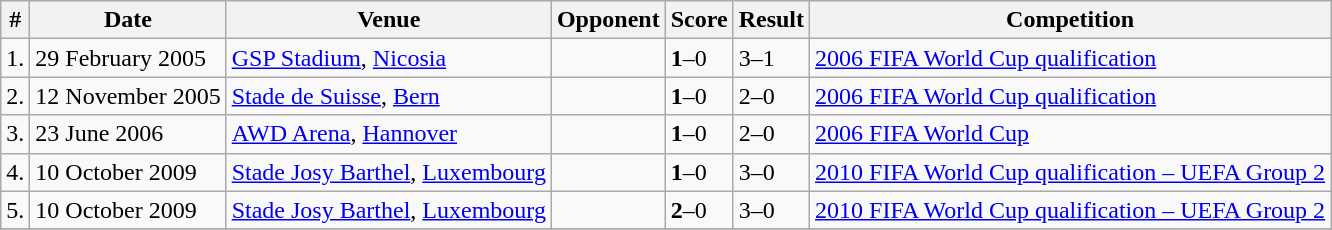<table class="wikitable">
<tr>
<th>#</th>
<th>Date</th>
<th>Venue</th>
<th>Opponent</th>
<th>Score</th>
<th>Result</th>
<th>Competition</th>
</tr>
<tr>
<td>1.</td>
<td>29 February 2005</td>
<td><a href='#'>GSP Stadium</a>, <a href='#'>Nicosia</a></td>
<td></td>
<td><strong>1</strong>–0</td>
<td>3–1</td>
<td><a href='#'>2006 FIFA World Cup qualification</a></td>
</tr>
<tr>
<td>2.</td>
<td>12 November 2005</td>
<td><a href='#'>Stade de Suisse</a>, <a href='#'>Bern</a></td>
<td></td>
<td><strong>1</strong>–0</td>
<td>2–0</td>
<td><a href='#'>2006 FIFA World Cup qualification</a></td>
</tr>
<tr>
<td>3.</td>
<td>23 June 2006</td>
<td><a href='#'>AWD Arena</a>, <a href='#'>Hannover</a></td>
<td></td>
<td><strong>1</strong>–0</td>
<td>2–0</td>
<td><a href='#'>2006 FIFA World Cup</a></td>
</tr>
<tr>
<td>4.</td>
<td>10 October 2009</td>
<td><a href='#'>Stade Josy Barthel</a>, <a href='#'>Luxembourg</a></td>
<td></td>
<td><strong>1</strong>–0</td>
<td>3–0</td>
<td><a href='#'>2010 FIFA World Cup qualification – UEFA Group 2</a></td>
</tr>
<tr>
<td>5.</td>
<td>10 October 2009</td>
<td><a href='#'>Stade Josy Barthel</a>, <a href='#'>Luxembourg</a></td>
<td></td>
<td><strong>2</strong>–0</td>
<td>3–0</td>
<td><a href='#'>2010 FIFA World Cup qualification – UEFA Group 2</a></td>
</tr>
<tr>
</tr>
</table>
